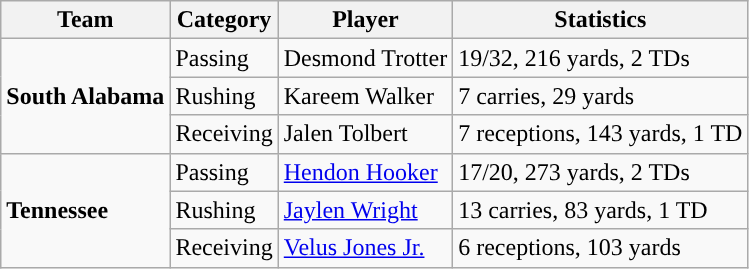<table class="wikitable" style="float: left;">
<tr>
<th>Team</th>
<th>Category</th>
<th>Player</th>
<th>Statistics</th>
</tr>
<tr>
<td rowspan=3><strong>South Alabama</strong></td>
<td>Passing</td>
<td>Desmond Trotter</td>
<td>19/32, 216 yards, 2 TDs</td>
</tr>
<tr>
<td>Rushing</td>
<td>Kareem Walker</td>
<td>7 carries, 29 yards</td>
</tr>
<tr>
<td>Receiving</td>
<td>Jalen Tolbert</td>
<td>7 receptions, 143 yards, 1 TD</td>
</tr>
<tr>
<td rowspan=3><strong>Tennessee</strong></td>
<td>Passing</td>
<td><a href='#'>Hendon Hooker</a></td>
<td>17/20, 273 yards, 2 TDs</td>
</tr>
<tr>
<td>Rushing</td>
<td><a href='#'>Jaylen Wright</a></td>
<td>13 carries, 83 yards, 1 TD</td>
</tr>
<tr>
<td>Receiving</td>
<td><a href='#'>Velus Jones Jr.</a></td>
<td>6 receptions, 103 yards</td>
</tr>
</table>
